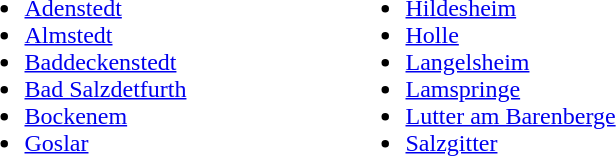<table>
<tr>
<td width = "250" valign=top><br><ul><li><a href='#'>Adenstedt</a></li><li><a href='#'>Almstedt</a></li><li><a href='#'>Baddeckenstedt</a></li><li><a href='#'>Bad Salzdetfurth</a></li><li><a href='#'>Bockenem</a></li><li><a href='#'>Goslar</a></li></ul></td>
<td valign=top><br><ul><li><a href='#'>Hildesheim</a></li><li><a href='#'>Holle</a></li><li><a href='#'>Langelsheim</a></li><li><a href='#'>Lamspringe</a></li><li><a href='#'>Lutter am Barenberge</a></li><li><a href='#'>Salzgitter</a></li></ul></td>
</tr>
</table>
